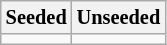<table class="wikitable" style="font-size:85%">
<tr>
<th>Seeded</th>
<th>Unseeded</th>
</tr>
<tr>
<td valign=top></td>
<td valign=top></td>
</tr>
</table>
